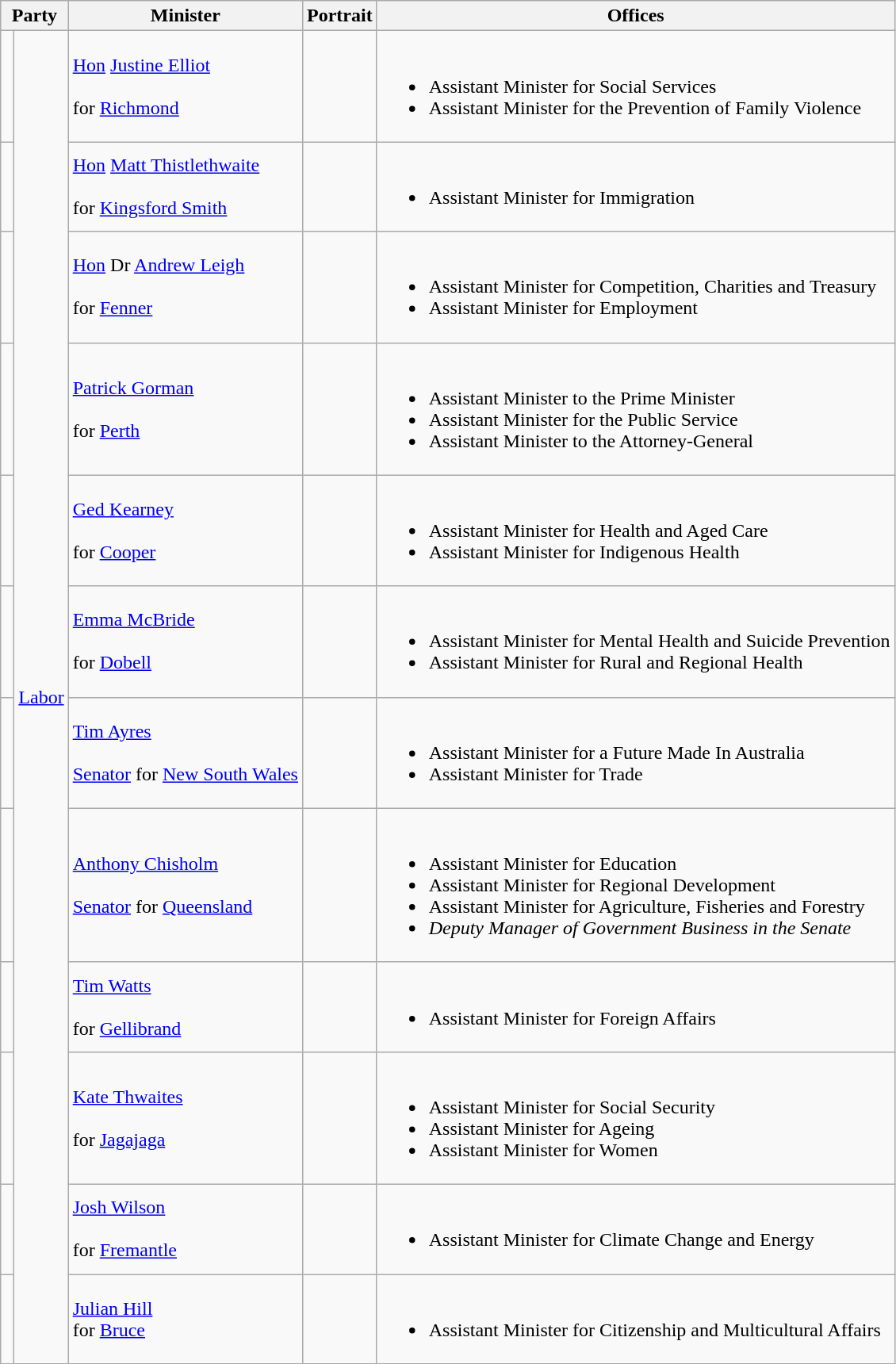<table class="wikitable sortable">
<tr>
<th colspan="2">Party</th>
<th>Minister</th>
<th>Portrait</th>
<th>Offices</th>
</tr>
<tr>
<td> </td>
<td rowspan="12"><a href='#'>Labor</a></td>
<td><a href='#'>Hon</a> <a href='#'>Justine Elliot</a> <br><br> for <a href='#'>Richmond</a><br></td>
<td></td>
<td><br><ul><li>Assistant Minister for Social Services</li><li>Assistant Minister for the Prevention of Family Violence</li></ul></td>
</tr>
<tr>
<td> </td>
<td><a href='#'>Hon</a> <a href='#'>Matt Thistlethwaite</a> <br><br> for <a href='#'>Kingsford Smith</a><br></td>
<td></td>
<td><br><ul><li>Assistant Minister for Immigration</li></ul></td>
</tr>
<tr>
<td> </td>
<td><a href='#'>Hon</a> Dr <a href='#'>Andrew Leigh</a> <br><br> for <a href='#'>Fenner</a><br></td>
<td></td>
<td><br><ul><li>Assistant Minister for Competition, Charities and Treasury</li><li>Assistant Minister for Employment</li></ul></td>
</tr>
<tr>
<td> </td>
<td><a href='#'>Patrick Gorman</a> <br><br> for <a href='#'>Perth</a><br></td>
<td></td>
<td><br><ul><li>Assistant Minister to the Prime Minister</li><li>Assistant Minister for the Public Service</li><li>Assistant Minister to the Attorney-General</li></ul></td>
</tr>
<tr>
<td> </td>
<td><a href='#'>Ged Kearney</a> <br><br> for <a href='#'>Cooper</a><br></td>
<td></td>
<td><br><ul><li>Assistant Minister for Health and Aged Care</li><li>Assistant Minister for Indigenous Health</li></ul></td>
</tr>
<tr>
<td> </td>
<td><a href='#'>Emma McBride</a> <br><br> for <a href='#'>Dobell</a><br></td>
<td></td>
<td><br><ul><li>Assistant Minister for Mental Health and Suicide Prevention</li><li>Assistant Minister for Rural and Regional Health</li></ul></td>
</tr>
<tr>
<td> </td>
<td><a href='#'>Tim Ayres</a> <br><br><a href='#'>Senator</a> for <a href='#'>New South Wales</a><br></td>
<td></td>
<td><br><ul><li>Assistant Minister for a Future Made In Australia</li><li>Assistant Minister for Trade</li></ul></td>
</tr>
<tr>
<td> </td>
<td><a href='#'>Anthony Chisholm</a> <br><br><a href='#'>Senator</a> for <a href='#'>Queensland</a><br></td>
<td></td>
<td><br><ul><li>Assistant Minister for Education</li><li>Assistant Minister for Regional Development</li><li>Assistant Minister for Agriculture, Fisheries and Forestry</li><li><em>Deputy Manager of Government Business in the Senate</em></li></ul></td>
</tr>
<tr>
<td> </td>
<td><a href='#'>Tim Watts</a> <br><br> for <a href='#'>Gellibrand</a><br></td>
<td></td>
<td><br><ul><li>Assistant Minister for Foreign Affairs</li></ul></td>
</tr>
<tr>
<td> </td>
<td><a href='#'>Kate Thwaites</a> <br><br> for <a href='#'>Jagajaga</a><br></td>
<td></td>
<td><br><ul><li>Assistant Minister for Social Security</li><li>Assistant Minister for Ageing</li><li>Assistant Minister for Women</li></ul></td>
</tr>
<tr>
<td> </td>
<td><a href='#'>Josh Wilson</a> <br><br> for <a href='#'>Fremantle</a><br></td>
<td></td>
<td><br><ul><li>Assistant Minister for Climate Change and Energy</li></ul></td>
</tr>
<tr>
<td> </td>
<td><a href='#'>Julian Hill</a><br> for <a href='#'>Bruce</a><br></td>
<td></td>
<td><br><ul><li>Assistant Minister for Citizenship and Multicultural Affairs</li></ul></td>
</tr>
</table>
